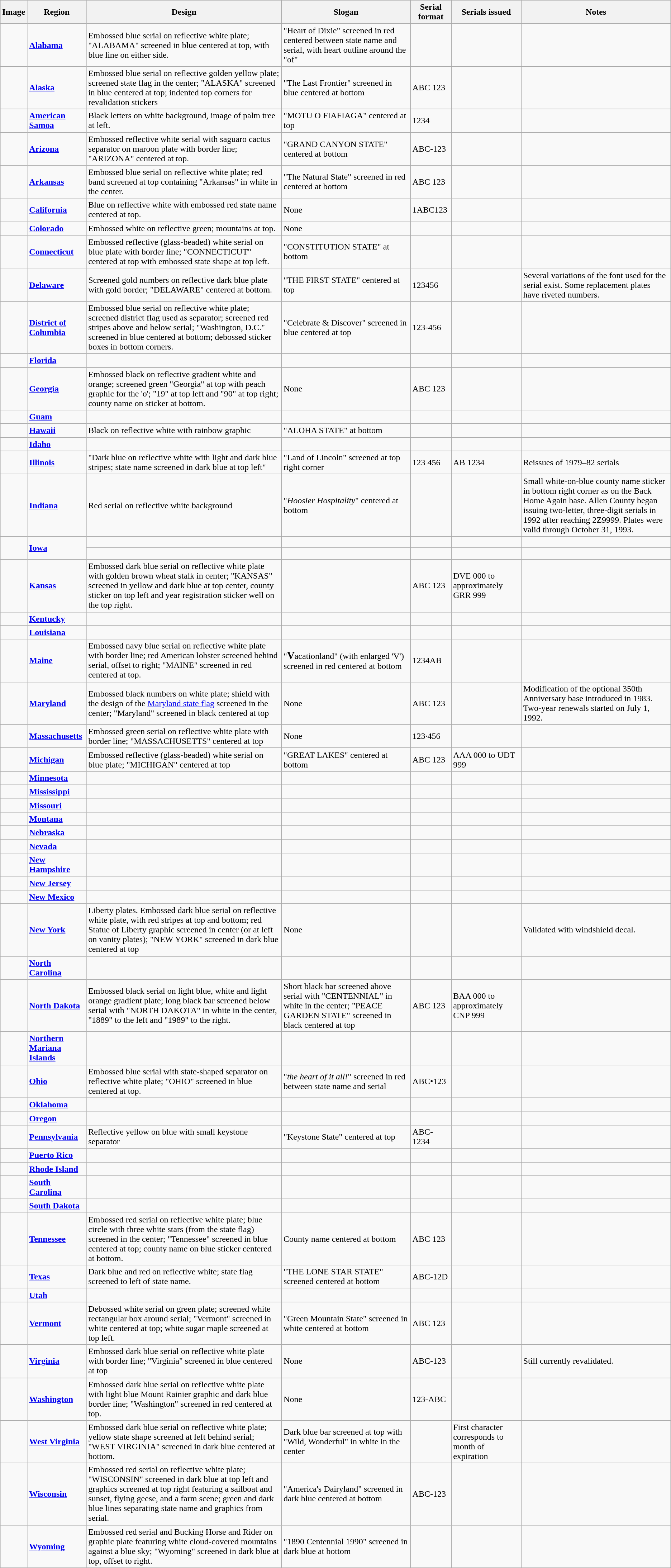<table class="wikitable">
<tr>
<th>Image</th>
<th>Region</th>
<th>Design</th>
<th>Slogan</th>
<th>Serial format</th>
<th>Serials issued</th>
<th>Notes</th>
</tr>
<tr>
<td></td>
<td><strong><a href='#'>Alabama</a></strong></td>
<td>Embossed blue serial on reflective white plate; "ALABAMA" screened in blue centered at top, with blue line on either side.</td>
<td>"Heart of Dixie" screened in red centered between state name and serial, with heart outline around the "of"</td>
<td></td>
<td></td>
<td></td>
</tr>
<tr>
<td></td>
<td><strong><a href='#'>Alaska</a></strong></td>
<td>Embossed blue serial on reflective golden yellow plate; screened state flag in the center; "ALASKA" screened in blue centered at top; indented top corners for revalidation stickers</td>
<td>"The Last Frontier" screened in blue centered at bottom</td>
<td>ABC 123</td>
<td></td>
<td></td>
</tr>
<tr>
<td></td>
<td><strong><a href='#'>American Samoa</a></strong></td>
<td>Black letters on white background, image of palm tree at left.</td>
<td>"MOTU O FIAFIAGA" centered at top</td>
<td>1234</td>
<td></td>
<td></td>
</tr>
<tr>
<td></td>
<td><strong><a href='#'>Arizona</a></strong></td>
<td>Embossed reflective white serial with saguaro cactus separator on maroon plate with border line; "ARIZONA" centered at top.</td>
<td>"GRAND CANYON STATE" centered at bottom</td>
<td>ABC-123</td>
<td></td>
<td></td>
</tr>
<tr>
<td></td>
<td><strong><a href='#'>Arkansas</a></strong></td>
<td>Embossed blue serial on reflective white plate; red band screened at top containing "Arkansas" in white in the center.</td>
<td>"The Natural State" screened in red centered at bottom</td>
<td>ABC 123</td>
<td></td>
<td></td>
</tr>
<tr>
<td></td>
<td><strong><a href='#'>California</a></strong></td>
<td>Blue on reflective white with embossed red state name centered at top.</td>
<td>None</td>
<td>1ABC123</td>
<td></td>
<td></td>
</tr>
<tr>
<td></td>
<td><strong><a href='#'>Colorado</a></strong></td>
<td>Embossed white on reflective green; mountains at top.</td>
<td>None</td>
<td></td>
<td></td>
<td></td>
</tr>
<tr>
<td></td>
<td><strong><a href='#'>Connecticut</a></strong></td>
<td>Embossed reflective (glass-beaded) white serial on blue plate with border line; "CONNECTICUT" centered at top with embossed state shape at top left.</td>
<td>"CONSTITUTION STATE" at bottom</td>
<td></td>
<td></td>
<td></td>
</tr>
<tr>
<td></td>
<td><strong><a href='#'>Delaware</a></strong></td>
<td>Screened gold numbers on reflective dark blue plate with gold border; "DELAWARE" centered at bottom.</td>
<td>"THE FIRST STATE" centered at top</td>
<td>123456</td>
<td></td>
<td>Several variations of the font used for the serial exist. Some replacement plates have riveted numbers.</td>
</tr>
<tr>
<td></td>
<td><strong><a href='#'>District of<br>Columbia</a></strong></td>
<td>Embossed blue serial on reflective white plate; screened district flag used as separator; screened red stripes above and below serial; "Washington, D.C." screened in blue centered at bottom; debossed sticker boxes in bottom corners.</td>
<td>"Celebrate & Discover" screened in blue centered at top</td>
<td>123-456</td>
<td></td>
<td></td>
</tr>
<tr>
<td></td>
<td><strong><a href='#'>Florida</a></strong></td>
<td></td>
<td></td>
<td></td>
<td></td>
<td></td>
</tr>
<tr>
<td></td>
<td><strong><a href='#'>Georgia</a></strong></td>
<td>Embossed black on reflective gradient white and orange; screened green "Georgia" at top with peach graphic for the 'o'; "19" at top left and "90" at top right; county name on sticker at bottom.</td>
<td>None</td>
<td>ABC 123</td>
<td></td>
<td></td>
</tr>
<tr>
<td></td>
<td><strong><a href='#'>Guam</a></strong></td>
<td></td>
<td></td>
<td></td>
<td></td>
<td></td>
</tr>
<tr>
<td></td>
<td><strong><a href='#'>Hawaii</a></strong></td>
<td>Black on reflective white with rainbow graphic</td>
<td>"ALOHA STATE" at bottom</td>
<td></td>
<td></td>
<td></td>
</tr>
<tr>
<td></td>
<td><strong><a href='#'>Idaho</a></strong></td>
<td></td>
<td></td>
<td></td>
<td></td>
<td></td>
</tr>
<tr>
<td></td>
<td><strong><a href='#'>Illinois</a></strong></td>
<td>"Dark blue on reflective white with light and dark blue stripes; state name screened in dark blue at top left"</td>
<td>"Land of Lincoln" screened at top right corner</td>
<td>123 456</td>
<td>AB 1234</td>
<td>Reissues of 1979–82 serials</td>
</tr>
<tr>
<td></td>
<td><strong><a href='#'>Indiana</a></strong></td>
<td>Red serial on reflective white background</td>
<td>"<em>Hoosier Hospitality</em>" centered at bottom</td>
<td></td>
<td></td>
<td>Small white-on-blue county name sticker in bottom right corner as on the Back Home Again base. Allen County began issuing two-letter, three-digit serials in 1992 after reaching 2Z9999. Plates were valid through October 31, 1993.</td>
</tr>
<tr>
<td rowspan="2"><br><br></td>
<td rowspan="2"><strong><a href='#'>Iowa</a></strong></td>
<td></td>
<td></td>
<td></td>
<td></td>
<td></td>
</tr>
<tr>
<td></td>
<td></td>
<td></td>
<td></td>
<td></td>
</tr>
<tr>
<td></td>
<td><strong><a href='#'>Kansas</a></strong></td>
<td>Embossed dark blue serial on reflective white plate with golden brown wheat stalk in center; "KANSAS" screened in yellow and dark blue at top center, county sticker on top left and year registration sticker well on the top right.</td>
<td></td>
<td>ABC 123</td>
<td>DVE 000 to approximately GRR 999</td>
<td></td>
</tr>
<tr>
<td></td>
<td><strong><a href='#'>Kentucky</a></strong></td>
<td></td>
<td></td>
<td></td>
<td></td>
<td></td>
</tr>
<tr>
<td></td>
<td><strong><a href='#'>Louisiana</a></strong></td>
<td></td>
<td></td>
<td></td>
<td></td>
<td></td>
</tr>
<tr>
<td></td>
<td><strong><a href='#'>Maine</a></strong></td>
<td>Embossed navy blue serial on reflective white plate with border line; red American lobster screened behind serial, offset to right; "MAINE" screened in red centered at top.</td>
<td>"<big><strong>V</strong></big>acationland" (with enlarged 'V') screened in red centered at bottom</td>
<td>1234AB</td>
<td></td>
<td></td>
</tr>
<tr>
<td></td>
<td><strong><a href='#'>Maryland</a></strong></td>
<td>Embossed black numbers on white plate; shield with the design of the <a href='#'>Maryland state flag</a> screened in the center; "Maryland" screened in black centered at top</td>
<td>None</td>
<td>ABC 123</td>
<td></td>
<td>Modification of the optional 350th Anniversary base introduced in 1983. Two-year renewals started on July 1, 1992.</td>
</tr>
<tr>
<td></td>
<td><strong><a href='#'>Massachusetts</a></strong></td>
<td>Embossed green serial on reflective white plate with border line; "MASSACHUSETTS" centered at top</td>
<td>None</td>
<td>123·456</td>
<td></td>
<td></td>
</tr>
<tr>
<td></td>
<td><strong><a href='#'>Michigan</a></strong></td>
<td>Embossed reflective (glass-beaded) white serial on blue plate; "MICHIGAN" centered at top</td>
<td>"GREAT LAKES" centered at bottom</td>
<td>ABC 123</td>
<td>AAA 000 to UDT 999</td>
<td></td>
</tr>
<tr>
<td></td>
<td><strong><a href='#'>Minnesota</a></strong></td>
<td></td>
<td></td>
<td></td>
<td></td>
<td></td>
</tr>
<tr>
<td></td>
<td><strong><a href='#'>Mississippi</a></strong></td>
<td></td>
<td></td>
<td></td>
<td></td>
<td></td>
</tr>
<tr>
<td></td>
<td><strong><a href='#'>Missouri</a></strong></td>
<td></td>
<td></td>
<td></td>
<td></td>
<td></td>
</tr>
<tr>
<td></td>
<td><strong><a href='#'>Montana</a></strong></td>
<td></td>
<td></td>
<td></td>
<td></td>
<td></td>
</tr>
<tr>
<td></td>
<td><strong><a href='#'>Nebraska</a></strong></td>
<td></td>
<td></td>
<td></td>
<td></td>
<td></td>
</tr>
<tr>
<td></td>
<td><strong><a href='#'>Nevada</a></strong></td>
<td></td>
<td></td>
<td></td>
<td></td>
<td></td>
</tr>
<tr>
<td></td>
<td><strong><a href='#'>New Hampshire</a></strong></td>
<td></td>
<td></td>
<td></td>
<td></td>
<td></td>
</tr>
<tr>
<td></td>
<td><strong><a href='#'>New Jersey</a></strong></td>
<td></td>
<td></td>
<td></td>
<td></td>
<td></td>
</tr>
<tr>
<td></td>
<td><strong><a href='#'>New Mexico</a></strong></td>
<td></td>
<td></td>
<td></td>
<td></td>
<td></td>
</tr>
<tr>
<td></td>
<td><strong><a href='#'>New York</a></strong></td>
<td>Liberty plates. Embossed dark blue serial on reflective white plate, with red stripes at top and bottom; red Statue of Liberty graphic screened in center (or at left on vanity plates); "NEW YORK" screened in dark blue centered at top</td>
<td>None</td>
<td></td>
<td></td>
<td>Validated with windshield decal.</td>
</tr>
<tr>
<td></td>
<td><strong><a href='#'>North Carolina</a></strong></td>
<td></td>
<td></td>
<td></td>
<td></td>
<td></td>
</tr>
<tr>
<td></td>
<td><strong><a href='#'>North Dakota</a></strong></td>
<td>Embossed black serial on light blue, white and light orange gradient plate; long black bar screened below serial with "NORTH DAKOTA" in white in the center, "1889" to the left and "1989" to the right.</td>
<td>Short black bar screened above serial with "CENTENNIAL" in white in the center; "PEACE GARDEN STATE" screened in black centered at top</td>
<td>ABC 123</td>
<td>BAA 000 to approximately CNP 999</td>
<td></td>
</tr>
<tr>
<td></td>
<td><strong><a href='#'>Northern Mariana<br> Islands</a></strong></td>
<td></td>
<td></td>
<td></td>
<td></td>
<td></td>
</tr>
<tr>
<td></td>
<td><strong><a href='#'>Ohio</a></strong></td>
<td>Embossed blue serial with state-shaped separator on reflective white plate; "OHIO" screened in blue centered at top.</td>
<td>"<em>the heart of it all!</em>" screened in red between state name and serial</td>
<td>ABC•123</td>
<td></td>
<td></td>
</tr>
<tr>
<td></td>
<td><strong><a href='#'>Oklahoma</a></strong></td>
<td></td>
<td></td>
<td></td>
<td></td>
<td></td>
</tr>
<tr>
<td></td>
<td><strong><a href='#'>Oregon</a></strong></td>
<td></td>
<td></td>
<td></td>
<td></td>
<td></td>
</tr>
<tr>
<td></td>
<td><strong><a href='#'>Pennsylvania</a></strong></td>
<td>Reflective yellow on blue with small keystone separator</td>
<td>"Keystone State" centered at top</td>
<td>ABC-1234</td>
<td></td>
<td></td>
</tr>
<tr>
<td></td>
<td><strong><a href='#'>Puerto Rico</a></strong></td>
<td></td>
<td></td>
<td></td>
<td></td>
<td></td>
</tr>
<tr>
<td></td>
<td><strong><a href='#'>Rhode Island</a></strong></td>
<td></td>
<td></td>
<td></td>
<td></td>
<td></td>
</tr>
<tr>
<td></td>
<td><strong><a href='#'>South Carolina</a></strong></td>
<td></td>
<td></td>
<td></td>
<td></td>
<td></td>
</tr>
<tr>
<td></td>
<td><strong><a href='#'>South Dakota</a></strong></td>
<td></td>
<td></td>
<td></td>
<td></td>
<td></td>
</tr>
<tr>
<td></td>
<td><strong><a href='#'>Tennessee</a></strong></td>
<td>Embossed red serial on reflective white plate; blue circle with three white stars (from the state flag) screened in the center; "Tennessee" screened in blue centered at top; county name on blue sticker centered at bottom.</td>
<td>County name centered at bottom</td>
<td>ABC 123</td>
<td></td>
<td></td>
</tr>
<tr>
<td></td>
<td><strong><a href='#'>Texas</a></strong></td>
<td>Dark blue and red on reflective white; state flag screened to left of state name.</td>
<td>"THE LONE STAR STATE" screened centered at bottom</td>
<td>ABC-12D</td>
<td></td>
<td></td>
</tr>
<tr>
<td></td>
<td><strong><a href='#'>Utah</a></strong></td>
<td></td>
<td></td>
<td></td>
<td></td>
</tr>
<tr>
<td></td>
<td><strong><a href='#'>Vermont</a></strong></td>
<td>Debossed white serial on green plate; screened white rectangular box around serial; "Vermont" screened in white centered at top; white sugar maple screened at top left.</td>
<td>"Green Mountain State" screened in white centered at bottom</td>
<td>ABC 123</td>
<td></td>
<td></td>
</tr>
<tr>
<td></td>
<td><strong><a href='#'>Virginia</a></strong></td>
<td>Embossed dark blue serial on reflective white plate with border line; "Virginia" screened in blue centered at top</td>
<td>None</td>
<td>ABC-123</td>
<td></td>
<td>Still currently revalidated.</td>
</tr>
<tr>
<td></td>
<td><strong><a href='#'>Washington</a></strong></td>
<td>Embossed dark blue serial on reflective white plate with light blue Mount Rainier graphic and dark blue border line; "Washington" screened in red centered at top.</td>
<td>None</td>
<td>123-ABC</td>
<td></td>
<td></td>
</tr>
<tr>
<td></td>
<td><strong><a href='#'>West Virginia</a></strong></td>
<td>Embossed dark blue serial on reflective white plate; yellow state shape screened at left behind serial; "WEST VIRGINIA" screened in dark blue centered at bottom.</td>
<td>Dark blue bar screened at top with "Wild, Wonderful" in white in the center</td>
<td></td>
<td>First character corresponds to month of expiration</td>
<td></td>
</tr>
<tr>
<td></td>
<td><strong><a href='#'>Wisconsin</a></strong></td>
<td>Embossed red serial on reflective white plate; "WISCONSIN" screened in dark blue at top left and graphics screened at top right featuring a sailboat and sunset, flying geese, and a farm scene; green and dark blue lines separating state name and graphics from serial.</td>
<td>"America's Dairyland" screened in dark blue centered at bottom</td>
<td>ABC-123</td>
<td></td>
<td></td>
</tr>
<tr>
<td></td>
<td><strong><a href='#'>Wyoming</a></strong></td>
<td>Embossed red serial and Bucking Horse and Rider on graphic plate featuring white cloud-covered mountains against a blue sky; "Wyoming" screened in dark blue at top, offset to right.</td>
<td>"1890 Centennial 1990" screened in dark blue at bottom</td>
<td></td>
<td></td>
</tr>
</table>
